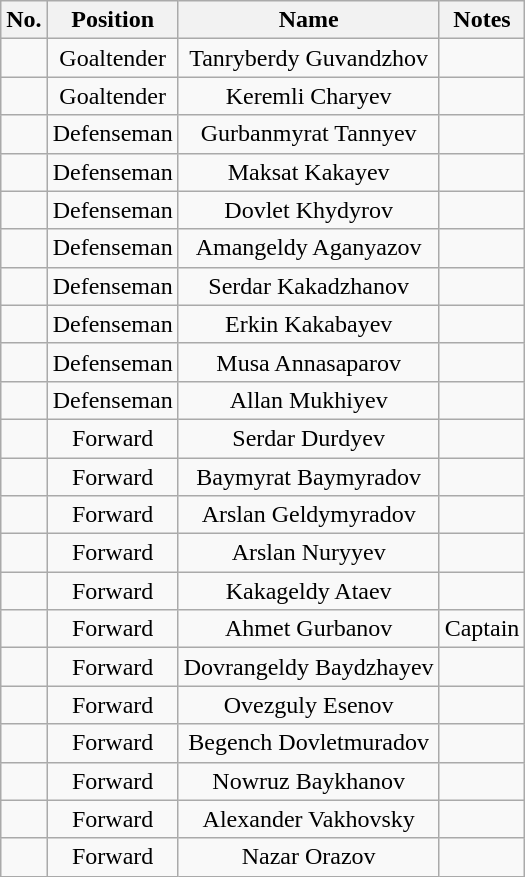<table class="wikitable" style="text-align:center;">
<tr>
<th>No.</th>
<th>Position</th>
<th>Name</th>
<th>Notes</th>
</tr>
<tr>
<td></td>
<td>Goaltender</td>
<td>Tanryberdy Guvandzhov</td>
<td></td>
</tr>
<tr>
<td></td>
<td>Goaltender</td>
<td>Keremli Charyev</td>
<td></td>
</tr>
<tr>
<td></td>
<td>Defenseman</td>
<td>Gurbanmyrat Tannyev</td>
<td></td>
</tr>
<tr>
<td></td>
<td>Defenseman</td>
<td>Maksat Kakayev</td>
<td></td>
</tr>
<tr>
<td></td>
<td>Defenseman</td>
<td>Dovlet Khydyrov</td>
<td></td>
</tr>
<tr>
<td></td>
<td>Defenseman</td>
<td>Amangeldy Aganyazov</td>
<td></td>
</tr>
<tr>
<td></td>
<td>Defenseman</td>
<td>Serdar Kakadzhanov</td>
<td></td>
</tr>
<tr>
<td></td>
<td>Defenseman</td>
<td>Erkin Kakabayev</td>
<td></td>
</tr>
<tr>
<td></td>
<td>Defenseman</td>
<td>Musa Annasaparov</td>
<td></td>
</tr>
<tr>
<td></td>
<td>Defenseman</td>
<td>Allan Mukhiyev</td>
<td></td>
</tr>
<tr>
<td></td>
<td>Forward</td>
<td>Serdar Durdyev</td>
<td></td>
</tr>
<tr>
<td></td>
<td>Forward</td>
<td>Baymyrat Baymyradov</td>
<td></td>
</tr>
<tr>
<td></td>
<td>Forward</td>
<td>Arslan Geldymyradov</td>
<td></td>
</tr>
<tr>
<td></td>
<td>Forward</td>
<td>Arslan Nuryyev</td>
<td></td>
</tr>
<tr>
<td></td>
<td>Forward</td>
<td>Kakageldy Ataev</td>
<td></td>
</tr>
<tr>
<td></td>
<td>Forward</td>
<td>Ahmet Gurbanov</td>
<td>Captain</td>
</tr>
<tr>
<td></td>
<td>Forward</td>
<td>Dovrangeldy Baydzhayev</td>
<td></td>
</tr>
<tr>
<td></td>
<td>Forward</td>
<td>Ovezguly Esenov</td>
<td></td>
</tr>
<tr>
<td></td>
<td>Forward</td>
<td>Begench Dovletmuradov</td>
<td></td>
</tr>
<tr>
<td></td>
<td>Forward</td>
<td>Nowruz Baykhanov</td>
<td></td>
</tr>
<tr>
<td></td>
<td>Forward</td>
<td>Alexander Vakhovsky</td>
<td></td>
</tr>
<tr>
<td></td>
<td>Forward</td>
<td>Nazar Orazov</td>
<td></td>
</tr>
</table>
